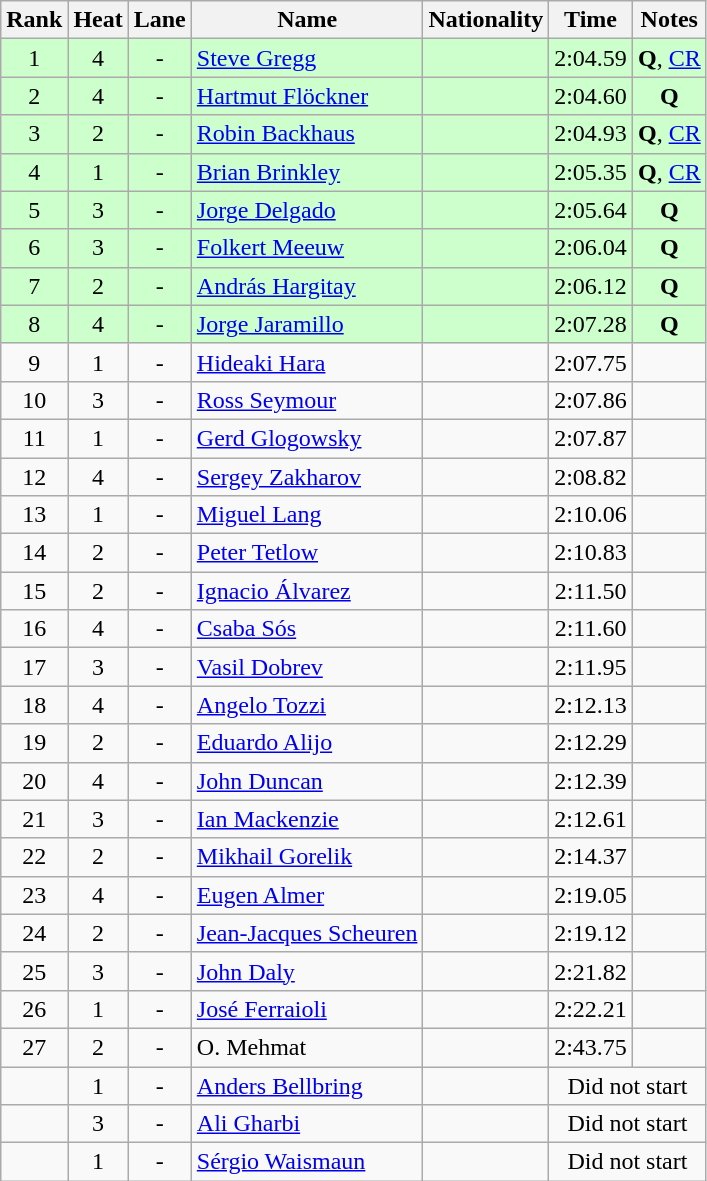<table class="wikitable sortable" style="text-align:center">
<tr>
<th>Rank</th>
<th>Heat</th>
<th>Lane</th>
<th>Name</th>
<th>Nationality</th>
<th>Time</th>
<th>Notes</th>
</tr>
<tr bgcolor=ccffcc>
<td>1</td>
<td>4</td>
<td>-</td>
<td align=left><a href='#'>Steve Gregg</a></td>
<td align=left></td>
<td>2:04.59</td>
<td><strong>Q</strong>, <a href='#'>CR</a></td>
</tr>
<tr bgcolor=ccffcc>
<td>2</td>
<td>4</td>
<td>-</td>
<td align=left><a href='#'>Hartmut Flöckner</a></td>
<td align=left></td>
<td>2:04.60</td>
<td><strong>Q</strong></td>
</tr>
<tr bgcolor=ccffcc>
<td>3</td>
<td>2</td>
<td>-</td>
<td align=left><a href='#'>Robin Backhaus</a></td>
<td align=left></td>
<td>2:04.93</td>
<td><strong>Q</strong>, <a href='#'>CR</a></td>
</tr>
<tr bgcolor=ccffcc>
<td>4</td>
<td>1</td>
<td>-</td>
<td align=left><a href='#'>Brian Brinkley</a></td>
<td align=left></td>
<td>2:05.35</td>
<td><strong>Q</strong>, <a href='#'>CR</a></td>
</tr>
<tr bgcolor=ccffcc>
<td>5</td>
<td>3</td>
<td>-</td>
<td align=left><a href='#'>Jorge Delgado</a></td>
<td align=left></td>
<td>2:05.64</td>
<td><strong>Q</strong></td>
</tr>
<tr bgcolor=ccffcc>
<td>6</td>
<td>3</td>
<td>-</td>
<td align=left><a href='#'>Folkert Meeuw</a></td>
<td align=left></td>
<td>2:06.04</td>
<td><strong>Q</strong></td>
</tr>
<tr bgcolor=ccffcc>
<td>7</td>
<td>2</td>
<td>-</td>
<td align=left><a href='#'>András Hargitay</a></td>
<td align=left></td>
<td>2:06.12</td>
<td><strong>Q</strong></td>
</tr>
<tr bgcolor=ccffcc>
<td>8</td>
<td>4</td>
<td>-</td>
<td align=left><a href='#'>Jorge Jaramillo</a></td>
<td align=left></td>
<td>2:07.28</td>
<td><strong>Q</strong></td>
</tr>
<tr>
<td>9</td>
<td>1</td>
<td>-</td>
<td align=left><a href='#'>Hideaki Hara</a></td>
<td align=left></td>
<td>2:07.75</td>
<td></td>
</tr>
<tr>
<td>10</td>
<td>3</td>
<td>-</td>
<td align=left><a href='#'>Ross Seymour</a></td>
<td align=left></td>
<td>2:07.86</td>
<td></td>
</tr>
<tr>
<td>11</td>
<td>1</td>
<td>-</td>
<td align=left><a href='#'>Gerd Glogowsky</a></td>
<td align=left></td>
<td>2:07.87</td>
<td></td>
</tr>
<tr>
<td>12</td>
<td>4</td>
<td>-</td>
<td align=left><a href='#'>Sergey Zakharov</a></td>
<td align=left></td>
<td>2:08.82</td>
<td></td>
</tr>
<tr>
<td>13</td>
<td>1</td>
<td>-</td>
<td align=left><a href='#'>Miguel Lang</a></td>
<td align=left></td>
<td>2:10.06</td>
<td></td>
</tr>
<tr>
<td>14</td>
<td>2</td>
<td>-</td>
<td align=left><a href='#'>Peter Tetlow</a></td>
<td align=left></td>
<td>2:10.83</td>
<td></td>
</tr>
<tr>
<td>15</td>
<td>2</td>
<td>-</td>
<td align=left><a href='#'>Ignacio Álvarez</a></td>
<td align=left></td>
<td>2:11.50</td>
<td></td>
</tr>
<tr>
<td>16</td>
<td>4</td>
<td>-</td>
<td align=left><a href='#'>Csaba Sós</a></td>
<td align=left></td>
<td>2:11.60</td>
<td></td>
</tr>
<tr>
<td>17</td>
<td>3</td>
<td>-</td>
<td align=left><a href='#'>Vasil Dobrev</a></td>
<td align=left></td>
<td>2:11.95</td>
<td></td>
</tr>
<tr>
<td>18</td>
<td>4</td>
<td>-</td>
<td align=left><a href='#'>Angelo Tozzi</a></td>
<td align=left></td>
<td>2:12.13</td>
<td></td>
</tr>
<tr>
<td>19</td>
<td>2</td>
<td>-</td>
<td align=left><a href='#'>Eduardo Alijo</a></td>
<td align=left></td>
<td>2:12.29</td>
<td></td>
</tr>
<tr>
<td>20</td>
<td>4</td>
<td>-</td>
<td align=left><a href='#'>John Duncan</a></td>
<td align=left></td>
<td>2:12.39</td>
<td></td>
</tr>
<tr>
<td>21</td>
<td>3</td>
<td>-</td>
<td align=left><a href='#'>Ian Mackenzie</a></td>
<td align=left></td>
<td>2:12.61</td>
<td></td>
</tr>
<tr>
<td>22</td>
<td>2</td>
<td>-</td>
<td align=left><a href='#'>Mikhail Gorelik</a></td>
<td align=left></td>
<td>2:14.37</td>
<td></td>
</tr>
<tr>
<td>23</td>
<td>4</td>
<td>-</td>
<td align=left><a href='#'>Eugen Almer</a></td>
<td align=left></td>
<td>2:19.05</td>
<td></td>
</tr>
<tr>
<td>24</td>
<td>2</td>
<td>-</td>
<td align=left><a href='#'>Jean-Jacques Scheuren</a></td>
<td align=left></td>
<td>2:19.12</td>
<td></td>
</tr>
<tr>
<td>25</td>
<td>3</td>
<td>-</td>
<td align=left><a href='#'>John Daly</a></td>
<td align=left></td>
<td>2:21.82</td>
<td></td>
</tr>
<tr>
<td>26</td>
<td>1</td>
<td>-</td>
<td align=left><a href='#'>José Ferraioli</a></td>
<td align=left></td>
<td>2:22.21</td>
<td></td>
</tr>
<tr>
<td>27</td>
<td>2</td>
<td>-</td>
<td align=left>O. Mehmat</td>
<td align=left></td>
<td>2:43.75</td>
<td></td>
</tr>
<tr>
<td></td>
<td>1</td>
<td>-</td>
<td align=left><a href='#'>Anders Bellbring</a></td>
<td align=left></td>
<td colspan=2>Did not start</td>
</tr>
<tr>
<td></td>
<td>3</td>
<td>-</td>
<td align=left><a href='#'>Ali Gharbi</a></td>
<td align=left></td>
<td colspan=2>Did not start</td>
</tr>
<tr>
<td></td>
<td>1</td>
<td>-</td>
<td align=left><a href='#'>Sérgio Waismaun</a></td>
<td align=left></td>
<td colspan=2>Did not start</td>
</tr>
</table>
